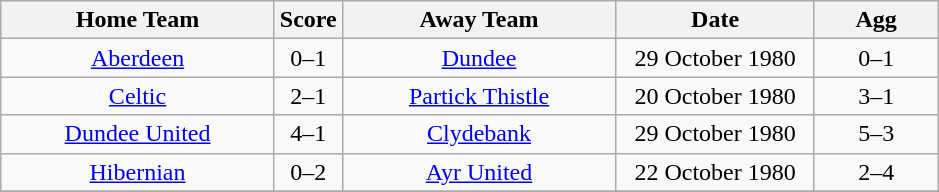<table class="wikitable" style="text-align:center;">
<tr>
<th width=175>Home Team</th>
<th width=20>Score</th>
<th width=175>Away Team</th>
<th width= 125>Date</th>
<th width= 75>Agg</th>
</tr>
<tr>
<td><a href='#'>Aberdeen</a></td>
<td>0–1</td>
<td><a href='#'>Dundee</a></td>
<td>29 October 1980</td>
<td>0–1</td>
</tr>
<tr>
<td><a href='#'>Celtic</a></td>
<td>2–1</td>
<td><a href='#'>Partick Thistle</a></td>
<td>20 October 1980</td>
<td>3–1</td>
</tr>
<tr>
<td><a href='#'>Dundee United</a></td>
<td>4–1</td>
<td><a href='#'>Clydebank</a></td>
<td>29 October 1980</td>
<td>5–3</td>
</tr>
<tr>
<td><a href='#'>Hibernian</a></td>
<td>0–2</td>
<td><a href='#'>Ayr United</a></td>
<td>22 October 1980</td>
<td>2–4</td>
</tr>
<tr>
</tr>
</table>
